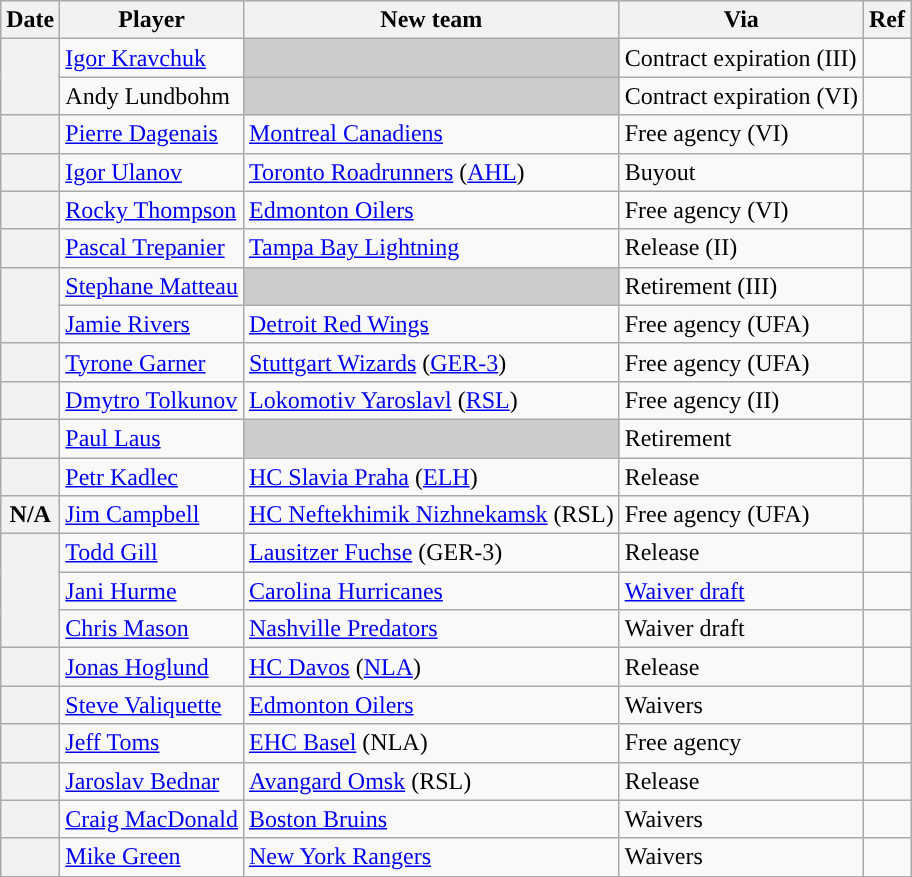<table class="wikitable plainrowheaders">
<tr style="background:#ddd; text-align:center;">
<th>Date</th>
<th>Player</th>
<th>New team</th>
<th>Via</th>
<th>Ref</th>
</tr>
<tr>
<th scope="row" rowspan=2></th>
<td><a href='#'>Igor Kravchuk</a></td>
<td style="background:#ccc"></td>
<td>Contract expiration (III)</td>
<td></td>
</tr>
<tr>
<td>Andy Lundbohm</td>
<td style="background:#ccc"></td>
<td>Contract expiration (VI)</td>
<td></td>
</tr>
<tr>
<th scope="row"></th>
<td><a href='#'>Pierre Dagenais</a></td>
<td><a href='#'>Montreal Canadiens</a></td>
<td>Free agency (VI)</td>
<td></td>
</tr>
<tr>
<th scope="row"></th>
<td><a href='#'>Igor Ulanov</a></td>
<td><a href='#'>Toronto Roadrunners</a> (<a href='#'>AHL</a>)</td>
<td>Buyout</td>
<td></td>
</tr>
<tr>
<th scope="row"></th>
<td><a href='#'>Rocky Thompson</a></td>
<td><a href='#'>Edmonton Oilers</a></td>
<td>Free agency (VI)</td>
<td></td>
</tr>
<tr>
<th scope="row"></th>
<td><a href='#'>Pascal Trepanier</a></td>
<td><a href='#'>Tampa Bay Lightning</a></td>
<td>Release (II)</td>
<td></td>
</tr>
<tr>
<th scope="row" rowspan=2></th>
<td><a href='#'>Stephane Matteau</a></td>
<td style="background:#ccc"></td>
<td>Retirement (III)</td>
<td></td>
</tr>
<tr>
<td><a href='#'>Jamie Rivers</a></td>
<td><a href='#'>Detroit Red Wings</a></td>
<td>Free agency (UFA)</td>
<td></td>
</tr>
<tr>
<th scope="row"></th>
<td><a href='#'>Tyrone Garner</a></td>
<td><a href='#'>Stuttgart Wizards</a> (<a href='#'>GER-3</a>)</td>
<td>Free agency (UFA)</td>
<td></td>
</tr>
<tr>
<th scope="row"></th>
<td><a href='#'>Dmytro Tolkunov</a></td>
<td><a href='#'>Lokomotiv Yaroslavl</a> (<a href='#'>RSL</a>)</td>
<td>Free agency (II)</td>
<td></td>
</tr>
<tr>
<th scope="row"></th>
<td><a href='#'>Paul Laus</a></td>
<td style="background:#ccc"></td>
<td>Retirement</td>
<td></td>
</tr>
<tr>
<th scope="row"></th>
<td><a href='#'>Petr Kadlec</a></td>
<td><a href='#'>HC Slavia Praha</a> (<a href='#'>ELH</a>)</td>
<td>Release</td>
<td></td>
</tr>
<tr>
<th scope="row">N/A</th>
<td><a href='#'>Jim Campbell</a></td>
<td><a href='#'>HC Neftekhimik Nizhnekamsk</a> (RSL)</td>
<td>Free agency (UFA)</td>
<td></td>
</tr>
<tr>
<th scope="row" rowspan=3></th>
<td><a href='#'>Todd Gill</a></td>
<td><a href='#'>Lausitzer Fuchse</a> (GER-3)</td>
<td>Release</td>
<td></td>
</tr>
<tr>
<td><a href='#'>Jani Hurme</a></td>
<td><a href='#'>Carolina Hurricanes</a></td>
<td><a href='#'>Waiver draft</a></td>
<td></td>
</tr>
<tr>
<td><a href='#'>Chris Mason</a></td>
<td><a href='#'>Nashville Predators</a></td>
<td>Waiver draft</td>
<td></td>
</tr>
<tr>
<th scope="row"></th>
<td><a href='#'>Jonas Hoglund</a></td>
<td><a href='#'>HC Davos</a> (<a href='#'>NLA</a>)</td>
<td>Release</td>
<td></td>
</tr>
<tr>
<th scope="row"></th>
<td><a href='#'>Steve Valiquette</a></td>
<td><a href='#'>Edmonton Oilers</a></td>
<td>Waivers</td>
<td></td>
</tr>
<tr>
<th scope="row"></th>
<td><a href='#'>Jeff Toms</a></td>
<td><a href='#'>EHC Basel</a> (NLA)</td>
<td>Free agency</td>
<td></td>
</tr>
<tr>
<th scope="row"></th>
<td><a href='#'>Jaroslav Bednar</a></td>
<td><a href='#'>Avangard Omsk</a> (RSL)</td>
<td>Release</td>
<td></td>
</tr>
<tr>
<th scope="row"></th>
<td><a href='#'>Craig MacDonald</a></td>
<td><a href='#'>Boston Bruins</a></td>
<td>Waivers</td>
<td></td>
</tr>
<tr>
<th scope="row"></th>
<td><a href='#'>Mike Green</a></td>
<td><a href='#'>New York Rangers</a></td>
<td>Waivers</td>
<td></td>
</tr>
</table>
